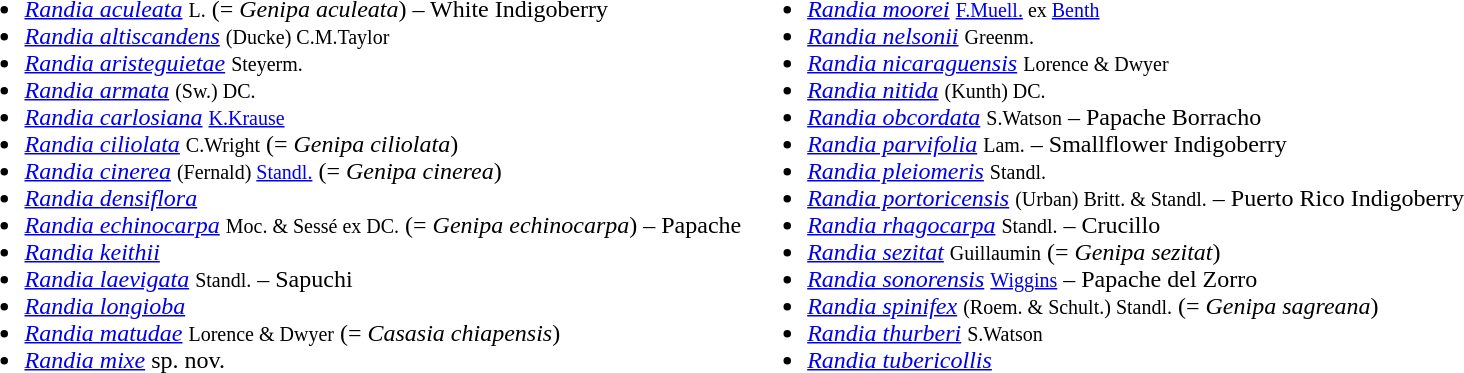<table>
<tr valign=top>
<td><br><ul><li><em><a href='#'>Randia aculeata</a></em> <small>L.</small> (= <em>Genipa aculeata</em>) – White Indigoberry</li><li><em><a href='#'>Randia altiscandens</a></em> <small>(Ducke) C.M.Taylor</small></li><li><em><a href='#'>Randia aristeguietae</a></em> <small>Steyerm.</small></li><li><em><a href='#'>Randia armata</a></em> <small>(Sw.) DC.</small></li><li><em><a href='#'>Randia carlosiana</a></em> <small><a href='#'>K.Krause</a></small></li><li><em><a href='#'>Randia ciliolata</a></em> <small>C.Wright</small> (= <em>Genipa ciliolata</em>)</li><li><em><a href='#'>Randia cinerea</a></em> <small>(Fernald) <a href='#'>Standl.</a></small> (= <em>Genipa cinerea</em>)</li><li><em><a href='#'>Randia densiflora</a></em></li><li><em><a href='#'>Randia echinocarpa</a></em> <small>Moc. & Sessé ex DC.</small> (= <em>Genipa echinocarpa</em>) – Papache</li><li><em><a href='#'>Randia keithii</a></em></li><li><em><a href='#'>Randia laevigata</a></em> <small>Standl.</small> – Sapuchi</li><li><em><a href='#'>Randia longioba</a></em></li><li><em><a href='#'>Randia matudae</a></em> <small>Lorence & Dwyer</small> (= <em>Casasia chiapensis</em>)</li><li><em><a href='#'>Randia mixe</a></em> sp. nov.</li></ul></td>
<td><br><ul><li><em><a href='#'>Randia moorei</a></em> <small><a href='#'>F.Muell.</a> ex <a href='#'>Benth</a></small></li><li><em><a href='#'>Randia nelsonii</a></em> <small>Greenm.</small></li><li><em><a href='#'>Randia nicaraguensis</a></em> <small>Lorence & Dwyer</small></li><li><em><a href='#'>Randia nitida</a></em> <small>(Kunth) DC.</small></li><li><em><a href='#'>Randia obcordata</a></em> <small>S.Watson</small> – Papache Borracho</li><li><em><a href='#'>Randia parvifolia</a></em> <small>Lam.</small> – Smallflower Indigoberry</li><li><em><a href='#'>Randia pleiomeris</a></em> <small>Standl.</small></li><li><em><a href='#'>Randia portoricensis</a></em> <small>(Urban) Britt. & Standl.</small> – Puerto Rico Indigoberry</li><li><em><a href='#'>Randia rhagocarpa</a></em> <small>Standl.</small> – Crucillo</li><li><em><a href='#'>Randia sezitat</a></em> <small>Guillaumin</small> (= <em>Genipa sezitat</em>)</li><li><em><a href='#'>Randia sonorensis</a></em> <small><a href='#'>Wiggins</a></small> – Papache del Zorro</li><li><em><a href='#'>Randia spinifex</a></em> <small>(Roem. & Schult.) Standl.</small> (= <em>Genipa sagreana</em>)</li><li><em><a href='#'>Randia thurberi</a></em> <small>S.Watson</small></li><li><em><a href='#'>Randia tubericollis</a></em></li></ul></td>
</tr>
</table>
